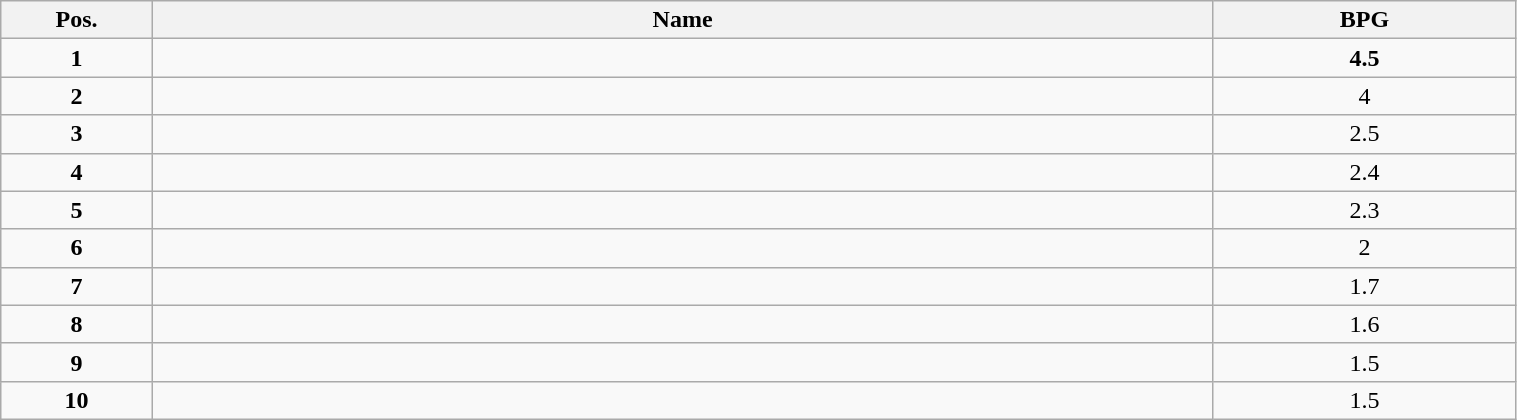<table class="wikitable" style="width:80%;">
<tr>
<th style="width:10%;">Pos.</th>
<th style="width:70%;">Name</th>
<th style="width:20%;">BPG</th>
</tr>
<tr>
<td align=center><strong>1</strong></td>
<td><strong></strong></td>
<td align=center><strong>4.5</strong></td>
</tr>
<tr>
<td align=center><strong>2</strong></td>
<td></td>
<td align=center>4</td>
</tr>
<tr>
<td align=center><strong>3</strong></td>
<td></td>
<td align=center>2.5</td>
</tr>
<tr>
<td align=center><strong>4</strong></td>
<td></td>
<td align=center>2.4</td>
</tr>
<tr>
<td align=center><strong>5</strong></td>
<td></td>
<td align=center>2.3</td>
</tr>
<tr>
<td align=center><strong>6</strong></td>
<td></td>
<td align=center>2</td>
</tr>
<tr>
<td align=center><strong>7</strong></td>
<td></td>
<td align=center>1.7</td>
</tr>
<tr>
<td align=center><strong>8</strong></td>
<td></td>
<td align=center>1.6</td>
</tr>
<tr>
<td align=center><strong>9</strong></td>
<td></td>
<td align=center>1.5</td>
</tr>
<tr>
<td align=center><strong>10</strong></td>
<td></td>
<td align=center>1.5</td>
</tr>
</table>
